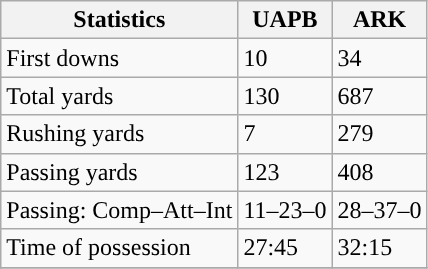<table class="wikitable" style="float: left;">
<tr>
<th>Statistics</th>
<th>UAPB</th>
<th>ARK</th>
</tr>
<tr>
<td>First downs</td>
<td>10</td>
<td>34</td>
</tr>
<tr>
<td>Total yards</td>
<td>130</td>
<td>687</td>
</tr>
<tr>
<td>Rushing yards</td>
<td>7</td>
<td>279</td>
</tr>
<tr>
<td>Passing yards</td>
<td>123</td>
<td>408</td>
</tr>
<tr>
<td>Passing: Comp–Att–Int</td>
<td>11–23–0</td>
<td>28–37–0</td>
</tr>
<tr>
<td>Time of possession</td>
<td>27:45</td>
<td>32:15</td>
</tr>
<tr>
</tr>
</table>
